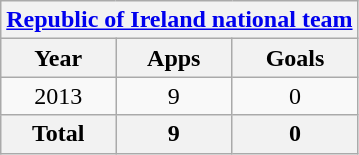<table class="wikitable" style="text-align:center">
<tr>
<th colspan="3"><a href='#'>Republic of Ireland national team</a></th>
</tr>
<tr>
<th>Year</th>
<th>Apps</th>
<th>Goals</th>
</tr>
<tr>
<td>2013</td>
<td>9</td>
<td>0</td>
</tr>
<tr>
<th>Total</th>
<th>9</th>
<th>0</th>
</tr>
</table>
